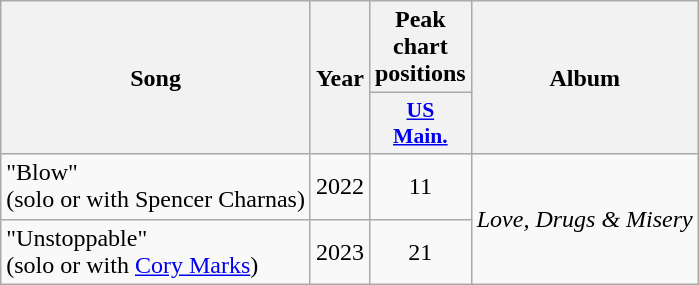<table class="wikitable">
<tr>
<th rowspan="2">Song</th>
<th rowspan="2">Year</th>
<th colspan="1">Peak chart positions</th>
<th rowspan="2">Album</th>
</tr>
<tr>
<th style="width:3em;font-size:90%"><a href='#'>US<br>Main.</a><br></th>
</tr>
<tr>
<td>"Blow"<br><span>(solo or with Spencer Charnas)</span></td>
<td style="text-align:center;">2022</td>
<td style="text-align:center;">11</td>
<td style="text-align:center;" rowspan="2"><em>Love, Drugs & Misery</em></td>
</tr>
<tr>
<td>"Unstoppable"<br><span>(solo or with <a href='#'>Cory Marks</a>)</span></td>
<td style="text-align:center;">2023</td>
<td style="text-align:center;">21</td>
</tr>
</table>
